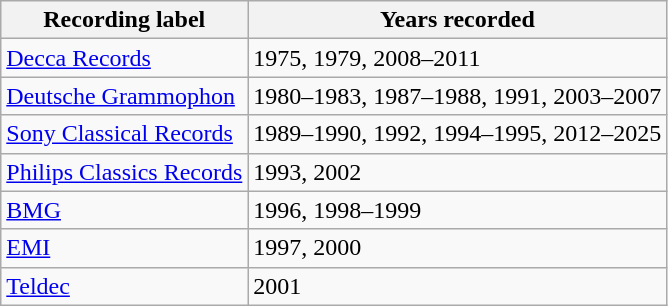<table class="wikitable">
<tr>
<th>Recording label</th>
<th>Years recorded</th>
</tr>
<tr>
<td><a href='#'>Decca Records</a></td>
<td>1975, 1979, 2008–2011</td>
</tr>
<tr>
<td><a href='#'>Deutsche Grammophon</a></td>
<td>1980–1983, 1987–1988, 1991, 2003–2007</td>
</tr>
<tr>
<td><a href='#'>Sony Classical Records</a></td>
<td>1989–1990, 1992, 1994–1995, 2012–2025</td>
</tr>
<tr>
<td><a href='#'>Philips Classics Records</a></td>
<td>1993, 2002</td>
</tr>
<tr>
<td><a href='#'>BMG</a></td>
<td>1996, 1998–1999</td>
</tr>
<tr>
<td><a href='#'>EMI</a></td>
<td>1997, 2000</td>
</tr>
<tr>
<td><a href='#'>Teldec</a></td>
<td>2001</td>
</tr>
</table>
